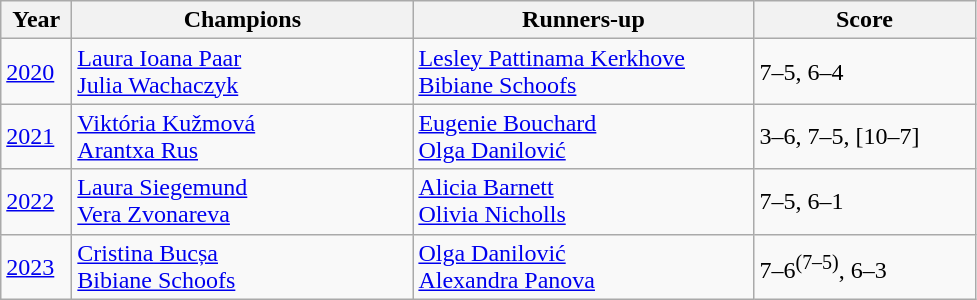<table class="wikitable">
<tr>
<th style="width:40px">Year</th>
<th style="width:220px">Champions</th>
<th style="width:220px">Runners-up</th>
<th style="width:140px" class="unsortable">Score</th>
</tr>
<tr>
<td><a href='#'>2020</a></td>
<td> <a href='#'>Laura Ioana Paar</a> <br>  <a href='#'>Julia Wachaczyk</a></td>
<td> <a href='#'>Lesley Pattinama Kerkhove</a> <br>  <a href='#'>Bibiane Schoofs</a></td>
<td>7–5, 6–4</td>
</tr>
<tr>
<td><a href='#'>2021</a></td>
<td> <a href='#'>Viktória Kužmová</a> <br>  <a href='#'>Arantxa Rus</a></td>
<td> <a href='#'>Eugenie Bouchard</a> <br>  <a href='#'>Olga Danilović</a></td>
<td>3–6, 7–5, [10–7]</td>
</tr>
<tr>
<td><a href='#'>2022</a></td>
<td> <a href='#'>Laura Siegemund</a> <br>  <a href='#'>Vera Zvonareva</a></td>
<td> <a href='#'>Alicia Barnett</a> <br>  <a href='#'>Olivia Nicholls</a></td>
<td>7–5, 6–1</td>
</tr>
<tr>
<td><a href='#'>2023</a></td>
<td> <a href='#'>Cristina Bucșa</a> <br>  <a href='#'>Bibiane Schoofs</a></td>
<td> <a href='#'>Olga Danilović</a> <br>  <a href='#'>Alexandra Panova</a></td>
<td>7–6<sup>(7–5)</sup>, 6–3</td>
</tr>
</table>
